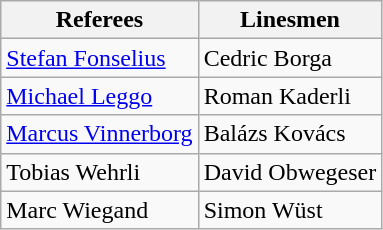<table class="wikitable">
<tr>
<th>Referees</th>
<th>Linesmen</th>
</tr>
<tr>
<td> <a href='#'>Stefan Fonselius</a></td>
<td> Cedric Borga</td>
</tr>
<tr>
<td> <a href='#'>Michael Leggo</a></td>
<td> Roman Kaderli</td>
</tr>
<tr>
<td> <a href='#'>Marcus Vinnerborg</a></td>
<td> Balázs Kovács</td>
</tr>
<tr>
<td> Tobias Wehrli</td>
<td> David Obwegeser</td>
</tr>
<tr>
<td> Marc Wiegand</td>
<td> Simon Wüst</td>
</tr>
</table>
